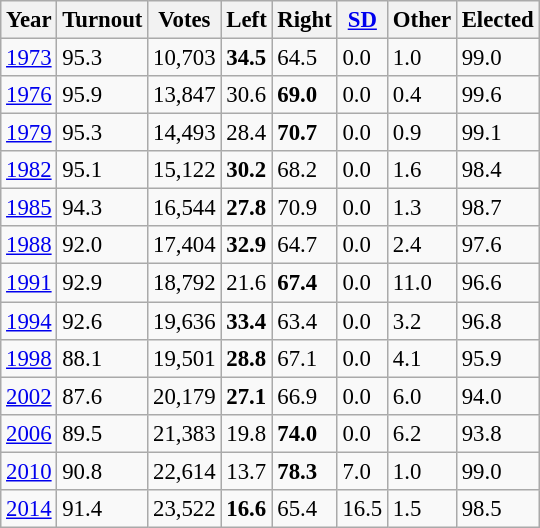<table class="wikitable sortable" style="font-size: 95%;">
<tr>
<th>Year</th>
<th>Turnout</th>
<th>Votes</th>
<th>Left</th>
<th>Right</th>
<th><a href='#'>SD</a></th>
<th>Other</th>
<th>Elected</th>
</tr>
<tr>
<td><a href='#'>1973</a></td>
<td>95.3</td>
<td>10,703</td>
<td><strong>34.5</strong></td>
<td>64.5</td>
<td>0.0</td>
<td>1.0</td>
<td>99.0</td>
</tr>
<tr>
<td><a href='#'>1976</a></td>
<td>95.9</td>
<td>13,847</td>
<td>30.6</td>
<td><strong>69.0</strong></td>
<td>0.0</td>
<td>0.4</td>
<td>99.6</td>
</tr>
<tr>
<td><a href='#'>1979</a></td>
<td>95.3</td>
<td>14,493</td>
<td>28.4</td>
<td><strong>70.7</strong></td>
<td>0.0</td>
<td>0.9</td>
<td>99.1</td>
</tr>
<tr>
<td><a href='#'>1982</a></td>
<td>95.1</td>
<td>15,122</td>
<td><strong>30.2</strong></td>
<td>68.2</td>
<td>0.0</td>
<td>1.6</td>
<td>98.4</td>
</tr>
<tr>
<td><a href='#'>1985</a></td>
<td>94.3</td>
<td>16,544</td>
<td><strong>27.8</strong></td>
<td>70.9</td>
<td>0.0</td>
<td>1.3</td>
<td>98.7</td>
</tr>
<tr>
<td><a href='#'>1988</a></td>
<td>92.0</td>
<td>17,404</td>
<td><strong>32.9</strong></td>
<td>64.7</td>
<td>0.0</td>
<td>2.4</td>
<td>97.6</td>
</tr>
<tr>
<td><a href='#'>1991</a></td>
<td>92.9</td>
<td>18,792</td>
<td>21.6</td>
<td><strong>67.4</strong></td>
<td>0.0</td>
<td>11.0</td>
<td>96.6</td>
</tr>
<tr>
<td><a href='#'>1994</a></td>
<td>92.6</td>
<td>19,636</td>
<td><strong>33.4</strong></td>
<td>63.4</td>
<td>0.0</td>
<td>3.2</td>
<td>96.8</td>
</tr>
<tr>
<td><a href='#'>1998</a></td>
<td>88.1</td>
<td>19,501</td>
<td><strong>28.8</strong></td>
<td>67.1</td>
<td>0.0</td>
<td>4.1</td>
<td>95.9</td>
</tr>
<tr>
<td><a href='#'>2002</a></td>
<td>87.6</td>
<td>20,179</td>
<td><strong>27.1</strong></td>
<td>66.9</td>
<td>0.0</td>
<td>6.0</td>
<td>94.0</td>
</tr>
<tr>
<td><a href='#'>2006</a></td>
<td>89.5</td>
<td>21,383</td>
<td>19.8</td>
<td><strong>74.0</strong></td>
<td>0.0</td>
<td>6.2</td>
<td>93.8</td>
</tr>
<tr>
<td><a href='#'>2010</a></td>
<td>90.8</td>
<td>22,614</td>
<td>13.7</td>
<td><strong>78.3</strong></td>
<td>7.0</td>
<td>1.0</td>
<td>99.0</td>
</tr>
<tr>
<td><a href='#'>2014</a></td>
<td>91.4</td>
<td>23,522</td>
<td><strong>16.6</strong></td>
<td>65.4</td>
<td>16.5</td>
<td>1.5</td>
<td>98.5</td>
</tr>
</table>
